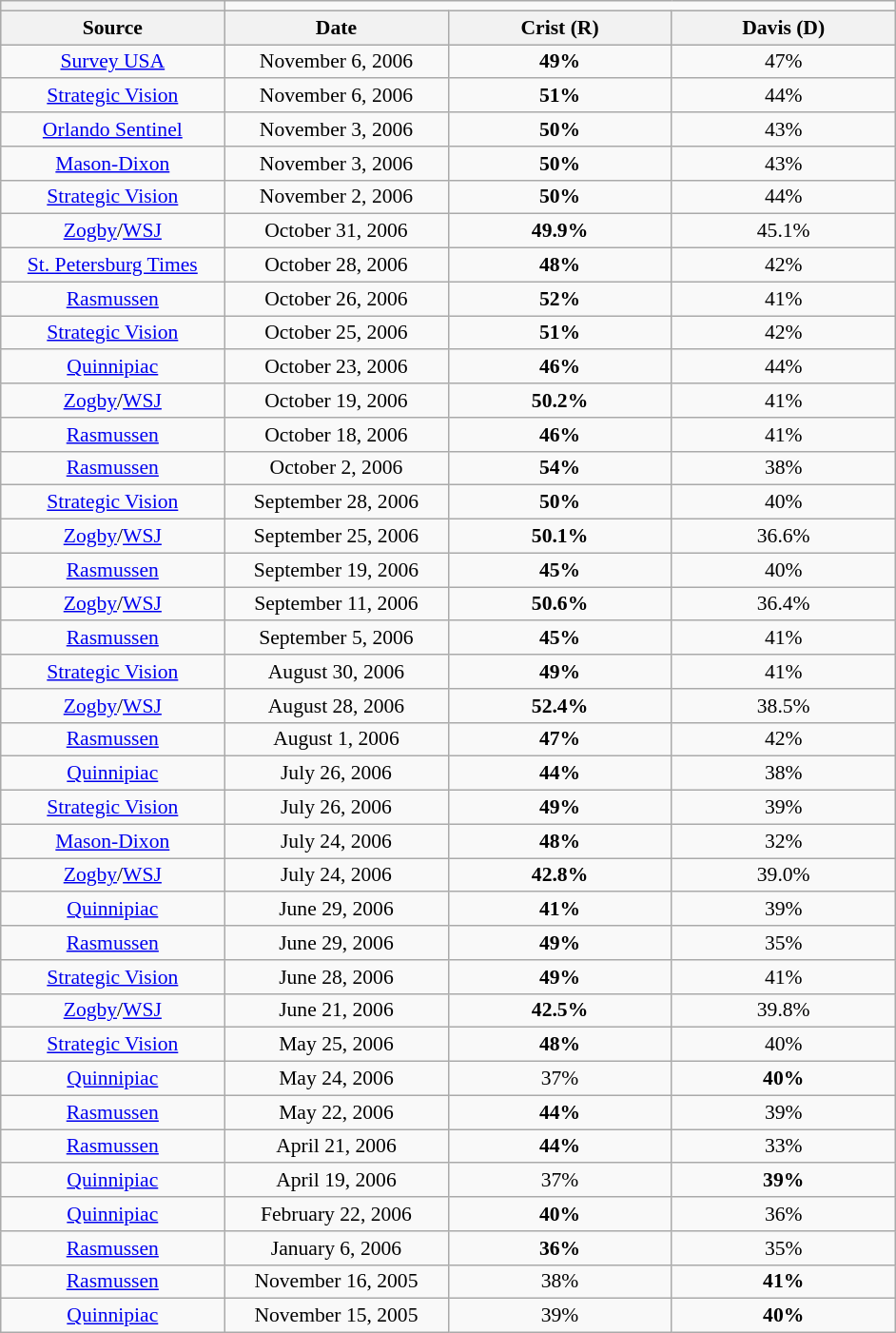<table class="wikitable" style="font-size:90%;text-align:center;">
<tr valign=bottom>
<th></th>
</tr>
<tr bgcolor=lightgrey>
<th width=150px>Source</th>
<th width=150px>Date</th>
<th width=150px>Crist (R)</th>
<th width=150px>Davis (D)</th>
</tr>
<tr>
<td><a href='#'>Survey USA</a></td>
<td>November 6, 2006</td>
<td><strong>49%</strong></td>
<td>47%</td>
</tr>
<tr>
<td><a href='#'>Strategic Vision</a></td>
<td>November 6, 2006</td>
<td><strong>51%</strong></td>
<td>44%</td>
</tr>
<tr>
<td><a href='#'>Orlando Sentinel</a></td>
<td>November 3, 2006</td>
<td><strong>50%</strong></td>
<td>43%</td>
</tr>
<tr>
<td><a href='#'>Mason-Dixon</a></td>
<td>November 3, 2006</td>
<td><strong>50%</strong></td>
<td>43%</td>
</tr>
<tr>
<td><a href='#'>Strategic Vision</a></td>
<td>November 2, 2006</td>
<td><strong>50%</strong></td>
<td>44%</td>
</tr>
<tr>
<td><a href='#'>Zogby</a>/<a href='#'>WSJ</a></td>
<td>October 31, 2006</td>
<td><strong>49.9%</strong></td>
<td>45.1%</td>
</tr>
<tr>
<td><a href='#'>St. Petersburg Times</a></td>
<td>October 28, 2006</td>
<td><strong>48%</strong></td>
<td>42%</td>
</tr>
<tr>
<td><a href='#'>Rasmussen</a></td>
<td>October 26, 2006</td>
<td><strong>52%</strong></td>
<td>41%</td>
</tr>
<tr>
<td><a href='#'>Strategic Vision</a></td>
<td>October 25, 2006</td>
<td><strong>51%</strong></td>
<td>42%</td>
</tr>
<tr>
<td><a href='#'>Quinnipiac</a></td>
<td>October 23, 2006</td>
<td><strong>46%</strong></td>
<td>44%</td>
</tr>
<tr>
<td><a href='#'>Zogby</a>/<a href='#'>WSJ</a></td>
<td>October 19, 2006</td>
<td><strong>50.2%</strong></td>
<td>41%</td>
</tr>
<tr>
<td><a href='#'>Rasmussen</a></td>
<td>October 18, 2006</td>
<td><strong>46%</strong></td>
<td>41%</td>
</tr>
<tr>
<td><a href='#'>Rasmussen</a></td>
<td>October 2, 2006</td>
<td><strong>54%</strong></td>
<td>38%</td>
</tr>
<tr>
<td><a href='#'>Strategic Vision</a></td>
<td>September 28, 2006</td>
<td><strong>50%</strong></td>
<td>40%</td>
</tr>
<tr>
<td><a href='#'>Zogby</a>/<a href='#'>WSJ</a></td>
<td>September 25, 2006</td>
<td><strong>50.1%</strong></td>
<td>36.6%</td>
</tr>
<tr>
<td><a href='#'>Rasmussen</a></td>
<td>September 19, 2006</td>
<td><strong>45%</strong></td>
<td>40%</td>
</tr>
<tr>
<td><a href='#'>Zogby</a>/<a href='#'>WSJ</a></td>
<td>September 11, 2006</td>
<td><strong>50.6%</strong></td>
<td>36.4%</td>
</tr>
<tr>
<td><a href='#'>Rasmussen</a></td>
<td>September 5, 2006</td>
<td><strong>45%</strong></td>
<td>41%</td>
</tr>
<tr>
<td><a href='#'>Strategic Vision</a></td>
<td>August 30, 2006</td>
<td><strong>49%</strong></td>
<td>41%</td>
</tr>
<tr>
<td><a href='#'>Zogby</a>/<a href='#'>WSJ</a></td>
<td>August 28, 2006</td>
<td><strong>52.4%</strong></td>
<td>38.5%</td>
</tr>
<tr>
<td><a href='#'>Rasmussen</a></td>
<td>August 1, 2006</td>
<td><strong>47%</strong></td>
<td>42%</td>
</tr>
<tr>
<td><a href='#'>Quinnipiac</a></td>
<td>July 26, 2006</td>
<td><strong>44%</strong></td>
<td>38%</td>
</tr>
<tr>
<td><a href='#'>Strategic Vision</a></td>
<td>July 26, 2006</td>
<td><strong>49%</strong></td>
<td>39%</td>
</tr>
<tr>
<td><a href='#'>Mason-Dixon</a></td>
<td>July 24, 2006</td>
<td><strong>48%</strong></td>
<td>32%</td>
</tr>
<tr>
<td><a href='#'>Zogby</a>/<a href='#'>WSJ</a></td>
<td>July 24, 2006</td>
<td><strong>42.8%</strong></td>
<td>39.0%</td>
</tr>
<tr>
<td><a href='#'>Quinnipiac</a></td>
<td>June 29, 2006</td>
<td><strong>41%</strong></td>
<td>39%</td>
</tr>
<tr>
<td><a href='#'>Rasmussen</a></td>
<td>June 29, 2006</td>
<td><strong>49%</strong></td>
<td>35%</td>
</tr>
<tr>
<td><a href='#'>Strategic Vision</a></td>
<td>June 28, 2006</td>
<td><strong>49%</strong></td>
<td>41%</td>
</tr>
<tr>
<td><a href='#'>Zogby</a>/<a href='#'>WSJ</a></td>
<td>June 21, 2006</td>
<td><strong>42.5%</strong></td>
<td>39.8%</td>
</tr>
<tr>
<td><a href='#'>Strategic Vision</a></td>
<td>May 25, 2006</td>
<td><strong>48%</strong></td>
<td>40%</td>
</tr>
<tr>
<td><a href='#'>Quinnipiac</a></td>
<td>May 24, 2006</td>
<td>37%</td>
<td><strong>40%</strong></td>
</tr>
<tr>
<td><a href='#'>Rasmussen</a></td>
<td>May 22, 2006</td>
<td><strong>44%</strong></td>
<td>39%</td>
</tr>
<tr>
<td><a href='#'>Rasmussen</a></td>
<td>April 21, 2006</td>
<td><strong>44%</strong></td>
<td>33%</td>
</tr>
<tr>
<td><a href='#'>Quinnipiac</a></td>
<td>April 19, 2006</td>
<td>37%</td>
<td><strong>39%</strong></td>
</tr>
<tr>
<td><a href='#'>Quinnipiac</a></td>
<td>February 22, 2006</td>
<td><strong>40%</strong></td>
<td>36%</td>
</tr>
<tr>
<td><a href='#'>Rasmussen</a></td>
<td>January 6, 2006</td>
<td><strong>36%</strong></td>
<td>35%</td>
</tr>
<tr>
<td><a href='#'>Rasmussen</a></td>
<td>November 16, 2005</td>
<td>38%</td>
<td><strong>41%</strong></td>
</tr>
<tr>
<td><a href='#'>Quinnipiac</a></td>
<td>November 15, 2005</td>
<td>39%</td>
<td><strong>40%</strong></td>
</tr>
</table>
